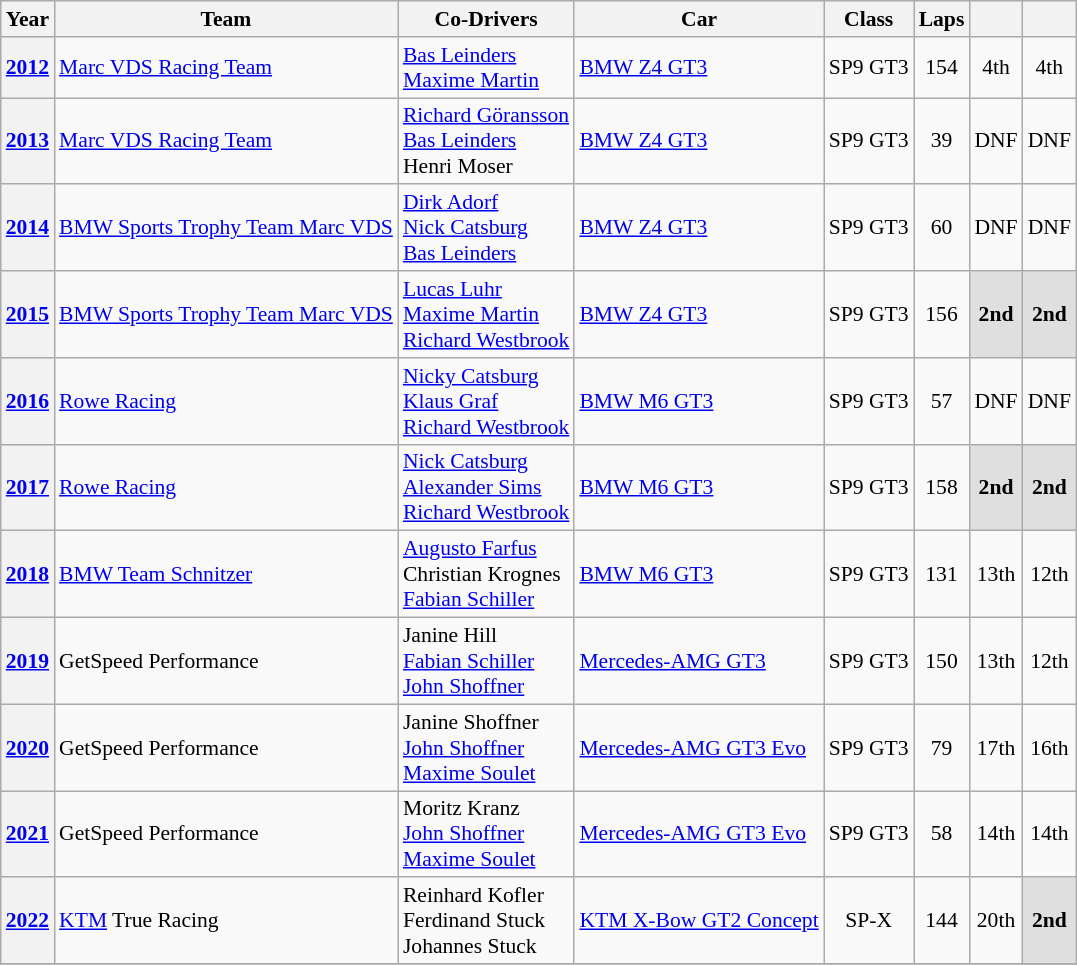<table class="wikitable" style="text-align:center; font-size:90%">
<tr>
<th>Year</th>
<th>Team</th>
<th>Co-Drivers</th>
<th>Car</th>
<th>Class</th>
<th>Laps</th>
<th></th>
<th></th>
</tr>
<tr>
<th><a href='#'>2012</a></th>
<td align="left"> <a href='#'>Marc VDS Racing Team</a></td>
<td align="left"> <a href='#'>Bas Leinders</a><br> <a href='#'>Maxime Martin</a><br></td>
<td align="left"><a href='#'>BMW Z4 GT3</a></td>
<td>SP9 GT3</td>
<td>154</td>
<td>4th</td>
<td>4th</td>
</tr>
<tr>
<th><a href='#'>2013</a></th>
<td align="left"> <a href='#'>Marc VDS Racing Team</a></td>
<td align="left"> <a href='#'>Richard Göransson</a><br> <a href='#'>Bas Leinders</a><br> Henri Moser</td>
<td align="left"><a href='#'>BMW Z4 GT3</a></td>
<td>SP9 GT3</td>
<td>39</td>
<td>DNF</td>
<td>DNF</td>
</tr>
<tr>
<th><a href='#'>2014</a></th>
<td align="left"> <a href='#'>BMW Sports Trophy Team Marc VDS</a></td>
<td align="left"> <a href='#'>Dirk Adorf</a><br> <a href='#'>Nick Catsburg</a><br> <a href='#'>Bas Leinders</a></td>
<td align="left"><a href='#'>BMW Z4 GT3</a></td>
<td>SP9 GT3</td>
<td>60</td>
<td>DNF</td>
<td>DNF</td>
</tr>
<tr>
<th><a href='#'>2015</a></th>
<td align="left"> <a href='#'>BMW Sports Trophy Team Marc VDS</a></td>
<td align="left"> <a href='#'>Lucas Luhr</a><br> <a href='#'>Maxime Martin</a><br> <a href='#'>Richard Westbrook</a><br></td>
<td align="left"><a href='#'>BMW Z4 GT3</a></td>
<td>SP9 GT3</td>
<td>156</td>
<td style="background:#dfdfdf;"><strong>2nd</strong></td>
<td style="background:#dfdfdf;"><strong>2nd</strong></td>
</tr>
<tr>
<th><a href='#'>2016</a></th>
<td align="left"> <a href='#'>Rowe Racing</a></td>
<td align="left"> <a href='#'>Nicky Catsburg</a><br> <a href='#'>Klaus Graf</a><br> <a href='#'>Richard Westbrook</a></td>
<td align="left"><a href='#'>BMW M6 GT3</a></td>
<td>SP9 GT3</td>
<td>57</td>
<td>DNF</td>
<td>DNF</td>
</tr>
<tr>
<th><a href='#'>2017</a></th>
<td align="left"> <a href='#'>Rowe Racing</a></td>
<td align="left"> <a href='#'>Nick Catsburg</a><br> <a href='#'>Alexander Sims</a><br> <a href='#'>Richard Westbrook</a></td>
<td align="left"><a href='#'>BMW M6 GT3</a></td>
<td>SP9 GT3</td>
<td>158</td>
<th style="background:#DFDFDF;">2nd</th>
<th style="background:#DFDFDF;">2nd</th>
</tr>
<tr>
<th><a href='#'>2018</a></th>
<td align="left"> <a href='#'>BMW Team Schnitzer</a></td>
<td align="left"> <a href='#'>Augusto Farfus</a><br> Christian Krognes<br> <a href='#'>Fabian Schiller</a></td>
<td align="left"><a href='#'>BMW M6 GT3</a></td>
<td>SP9 GT3</td>
<td>131</td>
<td>13th</td>
<td>12th</td>
</tr>
<tr>
<th><a href='#'>2019</a></th>
<td align="left"> GetSpeed Performance</td>
<td align="left"> Janine Hill<br> <a href='#'>Fabian Schiller</a><br> <a href='#'>John Shoffner</a></td>
<td align="left"><a href='#'>Mercedes-AMG GT3</a></td>
<td>SP9 GT3</td>
<td>150</td>
<td>13th</td>
<td>12th</td>
</tr>
<tr>
<th><a href='#'>2020</a></th>
<td align="left"> GetSpeed Performance</td>
<td align="left"> Janine Shoffner<br> <a href='#'>John Shoffner</a><br> <a href='#'>Maxime Soulet</a></td>
<td align="left"><a href='#'>Mercedes-AMG GT3 Evo</a></td>
<td>SP9 GT3</td>
<td>79</td>
<td>17th</td>
<td>16th</td>
</tr>
<tr>
<th><a href='#'>2021</a></th>
<td align="left"> GetSpeed Performance</td>
<td align="left"> Moritz Kranz<br> <a href='#'>John Shoffner</a><br> <a href='#'>Maxime Soulet</a></td>
<td align="left"><a href='#'>Mercedes-AMG GT3 Evo</a></td>
<td>SP9 GT3</td>
<td>58</td>
<td>14th</td>
<td>14th</td>
</tr>
<tr>
<th><a href='#'>2022</a></th>
<td align="left"> <a href='#'>KTM</a> True Racing</td>
<td align="left"> Reinhard Kofler<br> Ferdinand Stuck<br> Johannes Stuck</td>
<td align="left"><a href='#'>KTM X-Bow GT2 Concept</a></td>
<td>SP-X</td>
<td>144</td>
<td>20th</td>
<th style="background:#DFDFDF;">2nd</th>
</tr>
<tr>
</tr>
</table>
